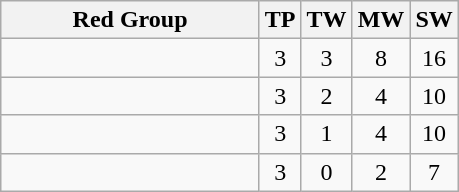<table class="wikitable" style="text-align: center;">
<tr>
<th style="width:165px;">Red Group</th>
<th width="20">TP</th>
<th width="20">TW</th>
<th width="20">MW</th>
<th width="20">SW</th>
</tr>
<tr>
<td style="text-align:left;"></td>
<td>3</td>
<td>3</td>
<td>8</td>
<td>16</td>
</tr>
<tr>
<td style="text-align:left;"></td>
<td>3</td>
<td>2</td>
<td>4</td>
<td>10</td>
</tr>
<tr>
<td style="text-align:left;"></td>
<td>3</td>
<td>1</td>
<td>4</td>
<td>10</td>
</tr>
<tr>
<td style="text-align:left;"></td>
<td>3</td>
<td>0</td>
<td>2</td>
<td>7</td>
</tr>
</table>
